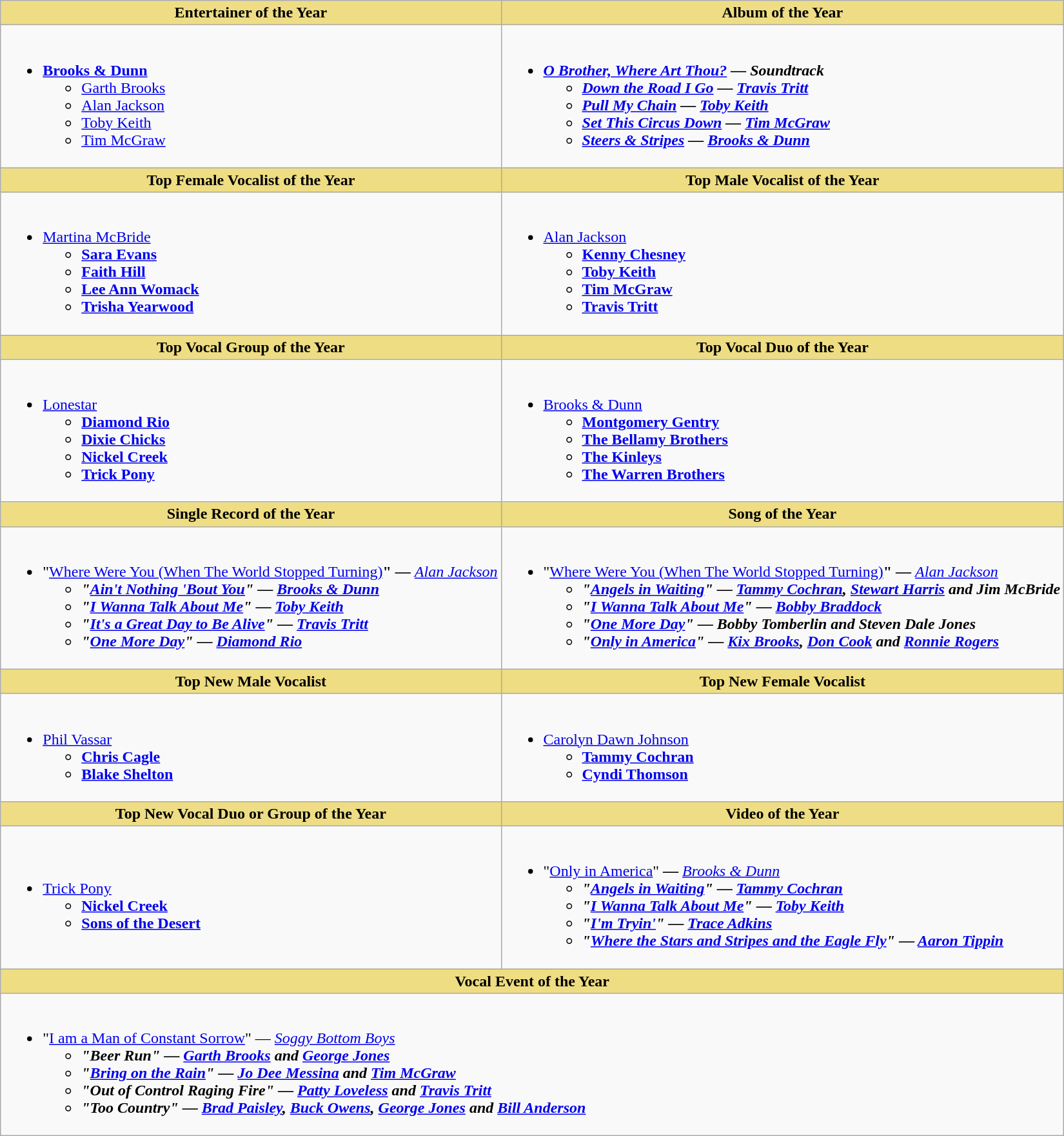<table class="wikitable">
<tr>
<th style="background:#EEDD85; width=50%">Entertainer of the Year</th>
<th style="background:#EEDD85; width=50%">Album of the Year</th>
</tr>
<tr>
<td valign="top"><br><ul><li><strong><a href='#'>Brooks & Dunn</a></strong><ul><li><a href='#'>Garth Brooks</a></li><li><a href='#'>Alan Jackson</a></li><li><a href='#'>Toby Keith</a></li><li><a href='#'>Tim McGraw</a></li></ul></li></ul></td>
<td valign="top"><br><ul><li><strong><em><a href='#'>O Brother, Where Art Thou?</a><strong> —<em> </strong>Soundtrack<strong><ul><li></em><a href='#'>Down the Road I Go</a> —<em> <a href='#'>Travis Tritt</a></li><li></em><a href='#'>Pull My Chain</a> —<em> <a href='#'>Toby Keith</a></li><li></em><a href='#'>Set This Circus Down</a> —<em> <a href='#'>Tim McGraw</a></li><li></em><a href='#'>Steers & Stripes</a> —<em> <a href='#'>Brooks & Dunn</a></li></ul></li></ul></td>
</tr>
<tr>
<th style="background:#EEDD82; width=50%">Top Female Vocalist of the Year</th>
<th style="background:#EEDD82; width=50%">Top Male Vocalist of the Year</th>
</tr>
<tr>
<td valign="top"><br><ul><li></strong><a href='#'>Martina McBride</a><strong><ul><li><a href='#'>Sara Evans</a></li><li><a href='#'>Faith Hill</a></li><li><a href='#'>Lee Ann Womack</a></li><li><a href='#'>Trisha Yearwood</a></li></ul></li></ul></td>
<td valign="top"><br><ul><li></strong><a href='#'>Alan Jackson</a><strong><ul><li><a href='#'>Kenny Chesney</a></li><li><a href='#'>Toby Keith</a></li><li><a href='#'>Tim McGraw</a></li><li><a href='#'>Travis Tritt</a></li></ul></li></ul></td>
</tr>
<tr>
<th style="background:#EEDD82; width=50%">Top Vocal Group of the Year</th>
<th style="background:#EEDD82; width=50%">Top Vocal Duo of the Year</th>
</tr>
<tr>
<td valign="top"><br><ul><li></strong><a href='#'>Lonestar</a><strong><ul><li><a href='#'>Diamond Rio</a></li><li><a href='#'>Dixie Chicks</a></li><li><a href='#'>Nickel Creek</a></li><li><a href='#'>Trick Pony</a></li></ul></li></ul></td>
<td valign="top"><br><ul><li></strong><a href='#'>Brooks & Dunn</a><strong><ul><li><a href='#'>Montgomery Gentry</a></li><li><a href='#'>The Bellamy Brothers</a></li><li><a href='#'>The Kinleys</a></li><li><a href='#'>The Warren Brothers</a></li></ul></li></ul></td>
</tr>
<tr>
<th style="background:#EEDD82; width=50%">Single Record of the Year</th>
<th style="background:#EEDD82; width=50%">Song of the Year</th>
</tr>
<tr>
<td valign="top"><br><ul><li>"<a href='#'></strong>Where Were You (When The World Stopped Turning)<strong></a>" </em>—<em> </strong><a href='#'>Alan Jackson</a><strong><ul><li>"<a href='#'>Ain't Nothing 'Bout You</a>" </em>—<em> <a href='#'>Brooks & Dunn</a></li><li>"<a href='#'>I Wanna Talk About Me</a>" </em>—<em> <a href='#'>Toby Keith</a></li><li>"<a href='#'>It's a Great Day to Be Alive</a>" </em>—<em> <a href='#'>Travis Tritt</a></li><li>"<a href='#'>One More Day</a>" </em>—<em> <a href='#'>Diamond Rio</a></li></ul></li></ul></td>
<td valign="top"><br><ul><li>"<a href='#'></strong>Where Were You (When The World Stopped Turning)<strong></a>" </em>—<em> </strong><a href='#'>Alan Jackson</a><strong><ul><li>"<a href='#'>Angels in Waiting</a>" </em>—<em> <a href='#'>Tammy Cochran</a>, <a href='#'>Stewart Harris</a> and Jim McBride</li><li>"<a href='#'>I Wanna Talk About Me</a>" </em>—<em> <a href='#'>Bobby Braddock</a></li><li>"<a href='#'>One More Day</a>" </em>—<em> Bobby Tomberlin and Steven Dale Jones</li><li>"<a href='#'>Only in America</a>" </em>—<em> <a href='#'>Kix Brooks</a>, <a href='#'>Don Cook</a> and <a href='#'>Ronnie Rogers</a></li></ul></li></ul></td>
</tr>
<tr>
<th style="background:#EEDD82; width=50%">Top New Male Vocalist</th>
<th style="background:#EEDD82; width=50%">Top New Female Vocalist</th>
</tr>
<tr>
<td valign="top"><br><ul><li></strong><a href='#'>Phil Vassar</a><strong><ul><li><a href='#'>Chris Cagle</a></li><li><a href='#'>Blake Shelton</a></li></ul></li></ul></td>
<td valign="top"><br><ul><li></strong><a href='#'>Carolyn Dawn Johnson</a><strong><ul><li><a href='#'>Tammy Cochran</a></li><li><a href='#'>Cyndi Thomson</a></li></ul></li></ul></td>
</tr>
<tr>
<th style="background:#EEDD85; width=50%">Top New Vocal Duo or Group of the Year</th>
<th style="background:#EEDD85; width=50%">Video of the Year</th>
</tr>
<tr>
<td><br><ul><li></strong><a href='#'>Trick Pony</a><strong><ul><li><a href='#'>Nickel Creek</a></li><li><a href='#'>Sons of the Desert</a></li></ul></li></ul></td>
<td><br><ul><li></strong>"<a href='#'>Only in America</a>"<strong> </em>—<em> </strong><a href='#'>Brooks & Dunn</a><strong><ul><li>"<a href='#'>Angels in Waiting</a>" </em>—<em> <a href='#'>Tammy Cochran</a></li><li>"<a href='#'>I Wanna Talk About Me</a>" </em>—<em> <a href='#'>Toby Keith</a></li><li>"<a href='#'>I'm Tryin'</a>" </em>—<em> <a href='#'>Trace Adkins</a></li><li>"<a href='#'>Where the Stars and Stripes and the Eagle Fly</a>" </em>—<em> <a href='#'>Aaron Tippin</a></li></ul></li></ul></td>
</tr>
<tr>
<th colspan="2" style="background:#EEDD82; width=50%">Vocal Event of the Year</th>
</tr>
<tr>
<td colspan="2"><br><ul><li></strong>"<a href='#'>I am a Man of Constant Sorrow</a>" </em>—<em> <a href='#'>Soggy Bottom Boys</a><strong><ul><li>"Beer Run" </em>—<em> <a href='#'>Garth Brooks</a> and <a href='#'>George Jones</a></li><li>"<a href='#'>Bring on the Rain</a>" </em>—<em> <a href='#'>Jo Dee Messina</a> and <a href='#'>Tim McGraw</a></li><li>"Out of Control Raging Fire" </em>—<em> <a href='#'>Patty Loveless</a> and <a href='#'>Travis Tritt</a></li><li>"Too Country" </em>—<em> <a href='#'>Brad Paisley</a>, <a href='#'>Buck Owens</a>, <a href='#'>George Jones</a> and <a href='#'>Bill Anderson</a></li></ul></li></ul></td>
</tr>
</table>
